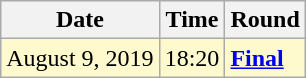<table class="wikitable">
<tr>
<th>Date</th>
<th>Time</th>
<th>Round</th>
</tr>
<tr style=background:lemonchiffon>
<td>August 9, 2019</td>
<td>18:20</td>
<td><strong><a href='#'>Final</a></strong></td>
</tr>
</table>
